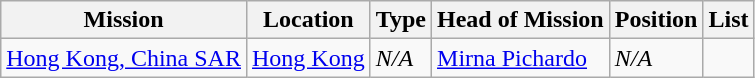<table class="wikitable">
<tr>
<th>Mission</th>
<th>Location</th>
<th>Type</th>
<th>Head of Mission</th>
<th>Position</th>
<th>List</th>
</tr>
<tr>
<td><a href='#'>Hong Kong, China SAR</a></td>
<td><a href='#'>Hong Kong</a></td>
<td><em>N/A</em></td>
<td><a href='#'>Mirna Pichardo</a></td>
<td><em>N/A</em></td>
</tr>
</table>
